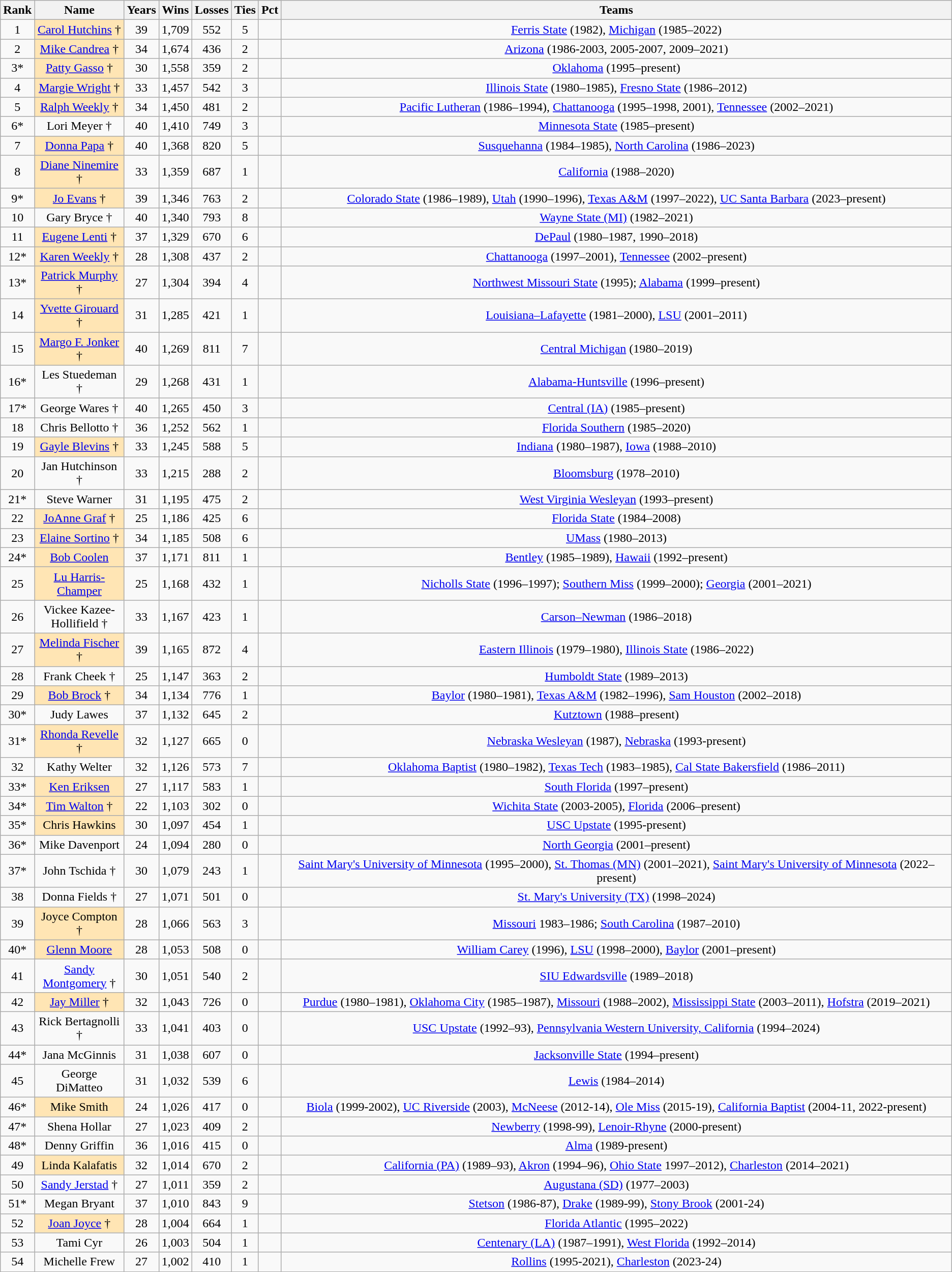<table class="wikitable sortable" style="text-align:center">
<tr>
<th>Rank</th>
<th width=110>Name</th>
<th>Years</th>
<th>Wins</th>
<th>Losses</th>
<th>Ties</th>
<th>Pct</th>
<th>Teams</th>
</tr>
<tr>
<td>1</td>
<td bgcolor=#FFE5B4><a href='#'>Carol Hutchins</a> †</td>
<td>39</td>
<td>1,709</td>
<td>552</td>
<td>5</td>
<td></td>
<td><a href='#'>Ferris State</a> (1982), <a href='#'>Michigan</a> (1985–2022)</td>
</tr>
<tr>
<td>2</td>
<td bgcolor=#FFE5B4><a href='#'>Mike Candrea</a> †</td>
<td>34</td>
<td>1,674</td>
<td>436</td>
<td>2</td>
<td></td>
<td><a href='#'>Arizona</a> (1986-2003, 2005-2007, 2009–2021)</td>
</tr>
<tr>
<td>3*</td>
<td bgcolor="#FFE5B4"><a href='#'>Patty Gasso</a> †</td>
<td>30</td>
<td>1,558</td>
<td>359</td>
<td>2</td>
<td></td>
<td><a href='#'>Oklahoma</a> (1995–present)</td>
</tr>
<tr>
<td>4</td>
<td bgcolor="#FFE5B4"><a href='#'>Margie Wright</a> †</td>
<td>33</td>
<td>1,457</td>
<td>542</td>
<td>3</td>
<td></td>
<td><a href='#'>Illinois State</a> (1980–1985), <a href='#'>Fresno State</a> (1986–2012)</td>
</tr>
<tr>
<td>5</td>
<td bgcolor=#FFE5B4><a href='#'>Ralph Weekly</a> †</td>
<td>34</td>
<td>1,450</td>
<td>481</td>
<td>2</td>
<td></td>
<td><a href='#'>Pacific Lutheran</a> (1986–1994), <a href='#'>Chattanooga</a> (1995–1998, 2001), <a href='#'>Tennessee</a> (2002–2021)</td>
</tr>
<tr>
<td>6*</td>
<td>Lori Meyer †</td>
<td>40</td>
<td>1,410</td>
<td>749</td>
<td>3</td>
<td></td>
<td><a href='#'>Minnesota State</a> (1985–present)</td>
</tr>
<tr>
<td>7</td>
<td bgcolor="#FFE5B4"><a href='#'>Donna Papa</a> †</td>
<td>40</td>
<td>1,368</td>
<td>820</td>
<td>5</td>
<td></td>
<td><a href='#'>Susquehanna</a> (1984–1985), <a href='#'>North Carolina</a> (1986–2023)</td>
</tr>
<tr>
<td>8</td>
<td bgcolor="#FFE5B4"><a href='#'>Diane Ninemire</a> †</td>
<td>33</td>
<td>1,359</td>
<td>687</td>
<td>1</td>
<td></td>
<td><a href='#'>California</a> (1988–2020)</td>
</tr>
<tr>
<td>9*</td>
<td bgcolor=#FFE5B4><a href='#'>Jo Evans</a> †</td>
<td>39</td>
<td>1,346</td>
<td>763</td>
<td>2</td>
<td></td>
<td><a href='#'>Colorado State</a> (1986–1989), <a href='#'>Utah</a> (1990–1996), <a href='#'>Texas A&M</a> (1997–2022), <a href='#'>UC Santa Barbara</a> (2023–present)</td>
</tr>
<tr>
<td>10</td>
<td>Gary Bryce †</td>
<td>40</td>
<td>1,340</td>
<td>793</td>
<td>8</td>
<td></td>
<td><a href='#'>Wayne State (MI)</a> (1982–2021)</td>
</tr>
<tr>
<td>11</td>
<td bgcolor=#FFE5B4><a href='#'>Eugene Lenti</a> †</td>
<td>37</td>
<td>1,329</td>
<td>670</td>
<td>6</td>
<td></td>
<td><a href='#'>DePaul</a> (1980–1987, 1990–2018)</td>
</tr>
<tr>
<td>12*</td>
<td bgcolor="#FFE5B4"><a href='#'>Karen Weekly</a> †</td>
<td>28</td>
<td>1,308</td>
<td>437</td>
<td>2</td>
<td></td>
<td><a href='#'>Chattanooga</a> (1997–2001), <a href='#'>Tennessee</a> (2002–present)</td>
</tr>
<tr>
<td>13*</td>
<td bgcolor="#FFE5B4"><a href='#'>Patrick Murphy</a> †</td>
<td>27</td>
<td>1,304</td>
<td>394</td>
<td>4</td>
<td></td>
<td><a href='#'>Northwest Missouri State</a> (1995); <a href='#'>Alabama</a> (1999–present)</td>
</tr>
<tr>
<td>14</td>
<td bgcolor=#FFE5B4><a href='#'>Yvette Girouard</a> †</td>
<td>31</td>
<td>1,285</td>
<td>421</td>
<td>1</td>
<td></td>
<td><a href='#'>Louisiana–Lafayette</a> (1981–2000), <a href='#'>LSU</a> (2001–2011)</td>
</tr>
<tr>
<td>15</td>
<td bgcolor=#FFE5B4><a href='#'>Margo F. Jonker</a> †</td>
<td>40</td>
<td>1,269</td>
<td>811</td>
<td>7</td>
<td></td>
<td><a href='#'>Central Michigan</a> (1980–2019)</td>
</tr>
<tr>
<td>16*</td>
<td>Les Stuedeman †</td>
<td>29</td>
<td>1,268</td>
<td>431</td>
<td>1</td>
<td></td>
<td><a href='#'>Alabama-Huntsville</a> (1996–present)</td>
</tr>
<tr>
<td>17*</td>
<td>George Wares †</td>
<td>40</td>
<td>1,265</td>
<td>450</td>
<td>3</td>
<td></td>
<td><a href='#'>Central (IA)</a> (1985–present)</td>
</tr>
<tr>
<td>18</td>
<td>Chris Bellotto †</td>
<td>36</td>
<td>1,252</td>
<td>562</td>
<td>1</td>
<td></td>
<td><a href='#'>Florida Southern</a> (1985–2020)</td>
</tr>
<tr>
<td>19</td>
<td bgcolor="#FFE5B4"><a href='#'>Gayle Blevins</a> †</td>
<td>33</td>
<td>1,245</td>
<td>588</td>
<td>5</td>
<td></td>
<td><a href='#'>Indiana</a> (1980–1987), <a href='#'>Iowa</a> (1988–2010)</td>
</tr>
<tr>
<td>20</td>
<td>Jan Hutchinson †</td>
<td>33</td>
<td>1,215</td>
<td>288</td>
<td>2</td>
<td></td>
<td><a href='#'>Bloomsburg</a> (1978–2010)</td>
</tr>
<tr>
<td>21*</td>
<td>Steve Warner</td>
<td>31</td>
<td>1,195</td>
<td>475</td>
<td>2</td>
<td></td>
<td><a href='#'>West Virginia Wesleyan</a> (1993–present)</td>
</tr>
<tr>
<td>22</td>
<td bgcolor="#FFE5B4"><a href='#'>JoAnne Graf</a> †</td>
<td>25</td>
<td>1,186</td>
<td>425</td>
<td>6</td>
<td></td>
<td><a href='#'>Florida State</a> (1984–2008)</td>
</tr>
<tr>
<td>23</td>
<td bgcolor="#FFE5B4"><a href='#'>Elaine Sortino</a> †</td>
<td>34</td>
<td>1,185</td>
<td>508</td>
<td>6</td>
<td></td>
<td><a href='#'>UMass</a> (1980–2013)</td>
</tr>
<tr>
<td>24*</td>
<td bgcolor="#FFE5B4"><a href='#'>Bob Coolen</a></td>
<td>37</td>
<td>1,171</td>
<td>811</td>
<td>1</td>
<td></td>
<td><a href='#'>Bentley</a> (1985–1989), <a href='#'>Hawaii</a> (1992–present)</td>
</tr>
<tr>
<td>25</td>
<td bgcolor="#FFE5B4"><a href='#'>Lu Harris-Champer</a></td>
<td>25</td>
<td>1,168</td>
<td>432</td>
<td>1</td>
<td></td>
<td><a href='#'>Nicholls State</a> (1996–1997); <a href='#'>Southern Miss</a> (1999–2000); <a href='#'>Georgia</a> (2001–2021)</td>
</tr>
<tr>
<td>26</td>
<td>Vickee Kazee-Hollifield †</td>
<td>33</td>
<td>1,167</td>
<td>423</td>
<td>1</td>
<td></td>
<td><a href='#'>Carson–Newman</a> (1986–2018)</td>
</tr>
<tr>
<td>27</td>
<td bgcolor="#FFE5B4"><a href='#'>Melinda Fischer</a> †</td>
<td>39</td>
<td>1,165</td>
<td>872</td>
<td>4</td>
<td></td>
<td><a href='#'>Eastern Illinois</a> (1979–1980), <a href='#'>Illinois State</a> (1986–2022)</td>
</tr>
<tr>
<td>28</td>
<td>Frank Cheek †</td>
<td>25</td>
<td>1,147</td>
<td>363</td>
<td>2</td>
<td></td>
<td><a href='#'>Humboldt State</a> (1989–2013)</td>
</tr>
<tr>
<td>29</td>
<td bgcolor="#FFE5B4"><a href='#'>Bob Brock</a> †</td>
<td>34</td>
<td>1,134</td>
<td>776</td>
<td>1</td>
<td></td>
<td><a href='#'>Baylor</a> (1980–1981), <a href='#'>Texas A&M</a> (1982–1996), <a href='#'>Sam Houston</a> (2002–2018)</td>
</tr>
<tr>
<td>30*</td>
<td>Judy Lawes</td>
<td>37</td>
<td>1,132</td>
<td>645</td>
<td>2</td>
<td></td>
<td><a href='#'>Kutztown</a> (1988–present)</td>
</tr>
<tr>
<td>31*</td>
<td bgcolor=#FFE5B4><a href='#'>Rhonda Revelle</a> †</td>
<td>32</td>
<td>1,127</td>
<td>665</td>
<td>0</td>
<td></td>
<td><a href='#'>Nebraska Wesleyan</a> (1987), <a href='#'>Nebraska</a> (1993-present)</td>
</tr>
<tr>
<td>32</td>
<td>Kathy Welter</td>
<td>32</td>
<td>1,126</td>
<td>573</td>
<td>7</td>
<td></td>
<td><a href='#'>Oklahoma Baptist</a> (1980–1982), <a href='#'>Texas Tech</a> (1983–1985), <a href='#'>Cal State Bakersfield</a> (1986–2011)</td>
</tr>
<tr>
<td>33*</td>
<td bgcolor="#FFE5B4"><a href='#'>Ken Eriksen</a></td>
<td>27</td>
<td>1,117</td>
<td>583</td>
<td>1</td>
<td></td>
<td><a href='#'>South Florida</a> (1997–present)</td>
</tr>
<tr>
<td>34*</td>
<td bgcolor="#FFE5B4"><a href='#'>Tim Walton</a> †</td>
<td>22</td>
<td>1,103</td>
<td>302</td>
<td>0</td>
<td></td>
<td><a href='#'>Wichita State</a> (2003-2005), <a href='#'>Florida</a> (2006–present)</td>
</tr>
<tr>
<td>35*</td>
<td bgcolor="#FFE5B4">Chris Hawkins</td>
<td>30</td>
<td>1,097</td>
<td>454</td>
<td>1</td>
<td></td>
<td><a href='#'>USC Upstate</a> (1995-present)</td>
</tr>
<tr>
<td>36*</td>
<td>Mike Davenport</td>
<td>24</td>
<td>1,094</td>
<td>280</td>
<td>0</td>
<td></td>
<td><a href='#'>North Georgia</a> (2001–present)</td>
</tr>
<tr>
<td>37*</td>
<td>John Tschida †</td>
<td>30</td>
<td>1,079</td>
<td>243</td>
<td>1</td>
<td></td>
<td><a href='#'>Saint Mary's University of Minnesota</a> (1995–2000), <a href='#'>St. Thomas (MN)</a> (2001–2021), <a href='#'>Saint Mary's University of Minnesota</a> (2022–present)</td>
</tr>
<tr>
<td>38</td>
<td>Donna Fields †</td>
<td>27</td>
<td>1,071</td>
<td>501</td>
<td>0</td>
<td></td>
<td><a href='#'>St. Mary's University (TX)</a> (1998–2024)</td>
</tr>
<tr>
<td>39</td>
<td bgcolor="#FFE5B4">Joyce Compton †</td>
<td>28</td>
<td>1,066</td>
<td>563</td>
<td>3</td>
<td></td>
<td><a href='#'>Missouri</a> 1983–1986; <a href='#'>South Carolina</a> (1987–2010)</td>
</tr>
<tr>
<td>40*</td>
<td bgcolor=#FFE5B4><a href='#'>Glenn Moore</a></td>
<td>28</td>
<td>1,053</td>
<td>508</td>
<td>0</td>
<td></td>
<td><a href='#'>William Carey</a> (1996), <a href='#'>LSU</a> (1998–2000), <a href='#'>Baylor</a> (2001–present)</td>
</tr>
<tr>
<td>41</td>
<td><a href='#'>Sandy Montgomery</a> †</td>
<td>30</td>
<td>1,051</td>
<td>540</td>
<td>2</td>
<td></td>
<td><a href='#'>SIU Edwardsville</a> (1989–2018)</td>
</tr>
<tr>
<td>42</td>
<td bgcolor="#FFE5B4"><a href='#'>Jay Miller</a> †</td>
<td>32</td>
<td>1,043</td>
<td>726</td>
<td>0</td>
<td></td>
<td><a href='#'>Purdue</a> (1980–1981), <a href='#'>Oklahoma City</a> (1985–1987), <a href='#'>Missouri</a> (1988–2002), <a href='#'>Mississippi State</a> (2003–2011), <a href='#'>Hofstra</a> (2019–2021)</td>
</tr>
<tr>
<td>43</td>
<td>Rick Bertagnolli †</td>
<td>33</td>
<td>1,041</td>
<td>403</td>
<td>0</td>
<td></td>
<td><a href='#'>USC Upstate</a> (1992–93), <a href='#'>Pennsylvania Western University, California</a> (1994–2024)</td>
</tr>
<tr>
<td>44*</td>
<td>Jana McGinnis</td>
<td>31</td>
<td>1,038</td>
<td>607</td>
<td>0</td>
<td></td>
<td><a href='#'>Jacksonville State</a> (1994–present)</td>
</tr>
<tr>
<td>45</td>
<td>George DiMatteo</td>
<td>31</td>
<td>1,032</td>
<td>539</td>
<td>6</td>
<td></td>
<td><a href='#'>Lewis</a> (1984–2014)</td>
</tr>
<tr>
<td>46*</td>
<td bgcolor="#FFE5B4">Mike Smith</td>
<td>24</td>
<td>1,026</td>
<td>417</td>
<td>0</td>
<td></td>
<td><a href='#'>Biola</a> (1999-2002), <a href='#'>UC Riverside</a> (2003), <a href='#'>McNeese</a> (2012-14), <a href='#'>Ole Miss</a> (2015-19), <a href='#'>California Baptist</a> (2004-11, 2022-present)</td>
</tr>
<tr>
<td>47*</td>
<td>Shena Hollar</td>
<td>27</td>
<td>1,023</td>
<td>409</td>
<td>2</td>
<td></td>
<td><a href='#'>Newberry</a> (1998-99), <a href='#'>Lenoir-Rhyne</a> (2000-present)</td>
</tr>
<tr>
<td>48*</td>
<td>Denny Griffin</td>
<td>36</td>
<td>1,016</td>
<td>415</td>
<td>0</td>
<td></td>
<td><a href='#'>Alma</a> (1989-present)</td>
</tr>
<tr>
<td>49</td>
<td bgcolor="#FFE5B4">Linda Kalafatis</td>
<td>32</td>
<td>1,014</td>
<td>670</td>
<td>2</td>
<td></td>
<td><a href='#'>California (PA)</a> (1989–93), <a href='#'>Akron</a> (1994–96), <a href='#'>Ohio State</a> 1997–2012), <a href='#'>Charleston</a> (2014–2021)</td>
</tr>
<tr>
<td>50</td>
<td><a href='#'>Sandy Jerstad</a> †</td>
<td>27</td>
<td>1,011</td>
<td>359</td>
<td>2</td>
<td></td>
<td><a href='#'>Augustana (SD)</a> (1977–2003)</td>
</tr>
<tr>
<td>51*</td>
<td>Megan Bryant</td>
<td>37</td>
<td>1,010</td>
<td>843</td>
<td>9</td>
<td></td>
<td><a href='#'>Stetson</a> (1986-87), <a href='#'>Drake</a> (1989-99), <a href='#'>Stony Brook</a> (2001-24)</td>
</tr>
<tr>
<td>52</td>
<td bgcolor="#FFE5B4"><a href='#'>Joan Joyce</a> †</td>
<td>28</td>
<td>1,004</td>
<td>664</td>
<td>1</td>
<td></td>
<td><a href='#'>Florida Atlantic</a> (1995–2022)</td>
</tr>
<tr>
<td>53</td>
<td>Tami Cyr</td>
<td>26</td>
<td>1,003</td>
<td>504</td>
<td>1</td>
<td></td>
<td><a href='#'>Centenary (LA)</a> (1987–1991), <a href='#'>West Florida</a> (1992–2014)</td>
</tr>
<tr>
<td>54</td>
<td>Michelle Frew</td>
<td>27</td>
<td>1,002</td>
<td>410</td>
<td>1</td>
<td></td>
<td><a href='#'>Rollins</a> (1995-2021), <a href='#'>Charleston</a> (2023-24)</td>
</tr>
</table>
